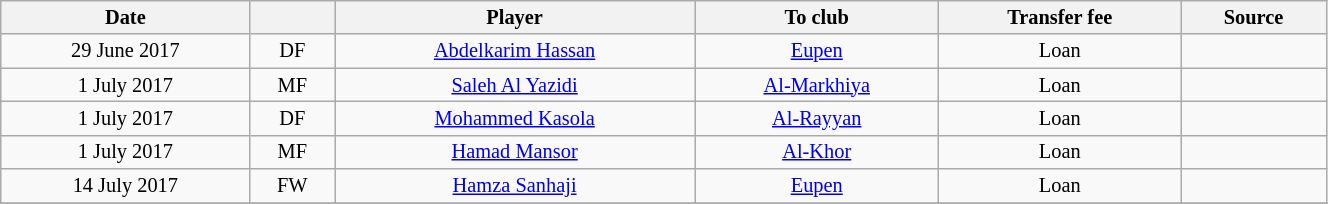<table class="wikitable sortable" style="width:70%; text-align:center; font-size:85%; text-align:centre;">
<tr>
<th><strong>Date</strong></th>
<th><strong></strong></th>
<th><strong>Player</strong></th>
<th><strong>To club</strong></th>
<th><strong>Transfer fee</strong></th>
<th><strong>Source</strong></th>
</tr>
<tr>
<td>29 June 2017</td>
<td>DF</td>
<td> <a href='#'>Abdelkarim Hassan</a></td>
<td> <a href='#'>Eupen</a></td>
<td>Loan</td>
<td></td>
</tr>
<tr>
<td>1 July 2017</td>
<td>MF</td>
<td> <a href='#'>Saleh Al Yazidi</a></td>
<td> <a href='#'>Al-Markhiya</a></td>
<td>Loan</td>
<td></td>
</tr>
<tr>
<td>1 July 2017</td>
<td>DF</td>
<td> <a href='#'>Mohammed Kasola</a></td>
<td> <a href='#'>Al-Rayyan</a></td>
<td>Loan</td>
<td></td>
</tr>
<tr>
<td>1 July 2017</td>
<td>MF</td>
<td> <a href='#'>Hamad Mansor</a></td>
<td> <a href='#'>Al-Khor</a></td>
<td>Loan</td>
<td></td>
</tr>
<tr>
<td>14 July 2017</td>
<td>FW</td>
<td> <a href='#'>Hamza Sanhaji</a></td>
<td> <a href='#'>Eupen</a></td>
<td>Loan</td>
<td></td>
</tr>
<tr>
</tr>
</table>
